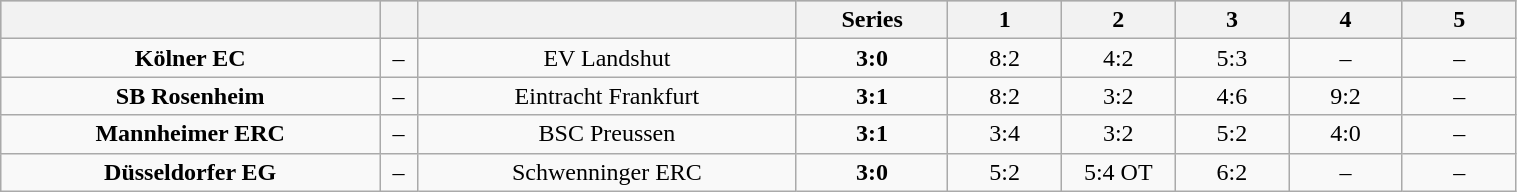<table class="wikitable" width="80%">
<tr style="background-color:#c0c0c0;">
<th style="width:25%;"></th>
<th style="width:2.5%;"></th>
<th style="width:25%;"></th>
<th style="width:10%;">Series</th>
<th style="width:7.5%;">1</th>
<th style="width:7.5%;">2</th>
<th style="width:7.5%;">3</th>
<th style="width:7.5%;">4</th>
<th style="width:7.5%;">5</th>
</tr>
<tr align="center">
<td><strong>Kölner EC</strong></td>
<td>–</td>
<td>EV Landshut</td>
<td><strong>3:0</strong></td>
<td>8:2</td>
<td>4:2</td>
<td>5:3</td>
<td>–</td>
<td>–</td>
</tr>
<tr align="center">
<td><strong>SB Rosenheim</strong></td>
<td>–</td>
<td>Eintracht Frankfurt</td>
<td><strong>3:1</strong></td>
<td>8:2</td>
<td>3:2</td>
<td>4:6</td>
<td>9:2</td>
<td>–</td>
</tr>
<tr align="center">
<td><strong>Mannheimer ERC</strong></td>
<td>–</td>
<td>BSC Preussen</td>
<td><strong>3:1</strong></td>
<td>3:4</td>
<td>3:2</td>
<td>5:2</td>
<td>4:0</td>
<td>–</td>
</tr>
<tr align="center">
<td><strong>Düsseldorfer EG</strong></td>
<td>–</td>
<td>Schwenninger ERC</td>
<td><strong>3:0</strong></td>
<td>5:2</td>
<td>5:4 OT</td>
<td>6:2</td>
<td>–</td>
<td>–</td>
</tr>
</table>
